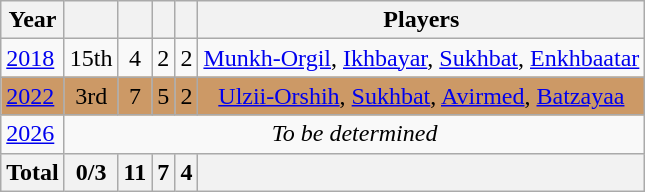<table class="wikitable" style="text-align: center;">
<tr>
<th>Year</th>
<th></th>
<th></th>
<th></th>
<th></th>
<th>Players</th>
</tr>
<tr>
<td style="text-align:left;"> <a href='#'>2018</a></td>
<td>15th</td>
<td>4</td>
<td>2</td>
<td>2</td>
<td><a href='#'>Munkh-Orgil</a>, <a href='#'>Ikhbayar</a>, <a href='#'>Sukhbat</a>, <a href='#'>Enkhbaatar</a></td>
</tr>
<tr bgcolor=cc9966>
<td style="text-align:left;"> <a href='#'>2022</a></td>
<td>3rd</td>
<td>7</td>
<td>5</td>
<td>2</td>
<td><a href='#'>Ulzii-Orshih</a>, <a href='#'>Sukhbat</a>, <a href='#'>Avirmed</a>, <a href='#'>Batzayaa</a></td>
</tr>
<tr>
<td style="text-align:left;"> <a href='#'>2026</a></td>
<td colspan=5><em>To be determined</em></td>
</tr>
<tr>
<th>Total</th>
<th>0/3</th>
<th>11</th>
<th>7</th>
<th>4</th>
<th></th>
</tr>
</table>
